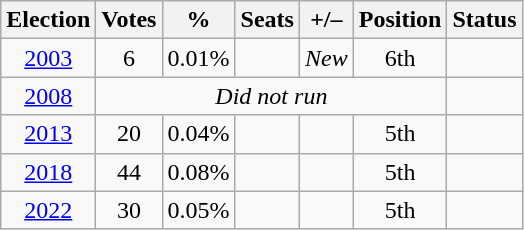<table class="wikitable" style="text-align:center">
<tr>
<th>Election</th>
<th>Votes</th>
<th>%</th>
<th>Seats</th>
<th>+/–</th>
<th>Position</th>
<th>Status</th>
</tr>
<tr>
<td><a href='#'>2003</a></td>
<td>6</td>
<td>0.01%</td>
<td></td>
<td><em>New</em></td>
<td>6th</td>
<td></td>
</tr>
<tr>
<td><a href='#'>2008</a></td>
<td colspan=5><em>Did not run</em></td>
<td></td>
</tr>
<tr>
<td><a href='#'>2013</a></td>
<td>20</td>
<td>0.04%</td>
<td></td>
<td></td>
<td> 5th</td>
<td></td>
</tr>
<tr>
<td><a href='#'>2018</a></td>
<td>44</td>
<td>0.08%</td>
<td></td>
<td></td>
<td> 5th</td>
<td></td>
</tr>
<tr>
<td><a href='#'>2022</a></td>
<td>30</td>
<td>0.05%</td>
<td></td>
<td></td>
<td> 5th</td>
<td></td>
</tr>
</table>
